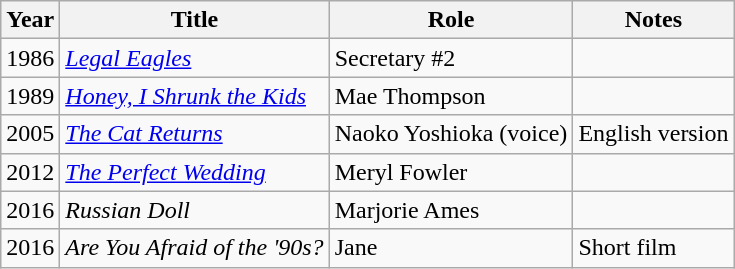<table class="wikitable sortable">
<tr>
<th>Year</th>
<th>Title</th>
<th>Role</th>
<th>Notes</th>
</tr>
<tr>
<td>1986</td>
<td><em><a href='#'>Legal Eagles</a></em></td>
<td>Secretary #2</td>
<td></td>
</tr>
<tr>
<td>1989</td>
<td><em><a href='#'>Honey, I Shrunk the Kids</a></em></td>
<td>Mae Thompson</td>
<td></td>
</tr>
<tr>
<td>2005</td>
<td><em><a href='#'>The Cat Returns</a></em></td>
<td>Naoko Yoshioka (voice)</td>
<td>English version</td>
</tr>
<tr>
<td>2012</td>
<td><em><a href='#'>The Perfect Wedding</a></em></td>
<td>Meryl Fowler</td>
<td></td>
</tr>
<tr>
<td>2016</td>
<td><em>Russian Doll</em></td>
<td>Marjorie Ames</td>
<td></td>
</tr>
<tr>
<td>2016</td>
<td><em>Are You Afraid of the '90s?</em></td>
<td>Jane</td>
<td>Short film</td>
</tr>
</table>
